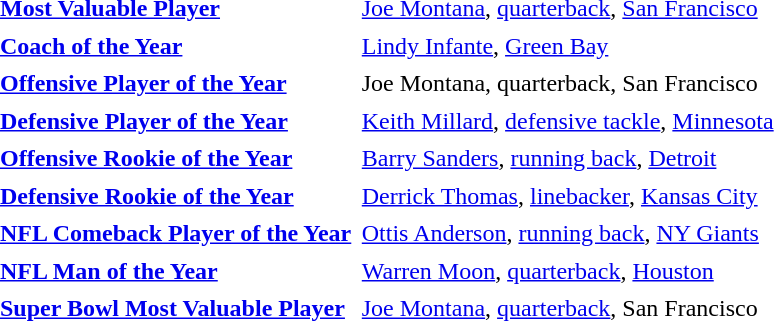<table cellpadding="3" cellspacing="1">
<tr>
<td><strong><a href='#'>Most Valuable Player</a></strong></td>
<td><a href='#'>Joe Montana</a>, <a href='#'>quarterback</a>, <a href='#'>San Francisco</a></td>
</tr>
<tr>
<td><strong><a href='#'>Coach of the Year</a></strong></td>
<td><a href='#'>Lindy Infante</a>, <a href='#'>Green Bay</a></td>
</tr>
<tr>
<td><strong><a href='#'>Offensive Player of the Year</a></strong></td>
<td>Joe Montana, quarterback, San Francisco</td>
</tr>
<tr>
<td><strong><a href='#'>Defensive Player of the Year</a></strong></td>
<td><a href='#'>Keith Millard</a>, <a href='#'>defensive tackle</a>, <a href='#'>Minnesota</a></td>
</tr>
<tr>
<td><strong><a href='#'>Offensive Rookie of the Year</a></strong></td>
<td><a href='#'>Barry Sanders</a>, <a href='#'>running back</a>, <a href='#'>Detroit</a></td>
</tr>
<tr>
<td><strong><a href='#'>Defensive Rookie of the Year</a></strong></td>
<td><a href='#'>Derrick Thomas</a>, <a href='#'>linebacker</a>, <a href='#'>Kansas City</a></td>
</tr>
<tr>
<td><strong><a href='#'>NFL Comeback Player of the Year</a></strong></td>
<td><a href='#'>Ottis Anderson</a>, <a href='#'>running back</a>, <a href='#'>NY Giants</a></td>
</tr>
<tr>
<td><strong><a href='#'>NFL Man of the Year</a></strong></td>
<td><a href='#'>Warren Moon</a>, <a href='#'>quarterback</a>, <a href='#'>Houston</a></td>
</tr>
<tr>
<td><strong><a href='#'>Super Bowl Most Valuable Player</a></strong></td>
<td><a href='#'>Joe Montana</a>, <a href='#'>quarterback</a>, San Francisco</td>
</tr>
</table>
